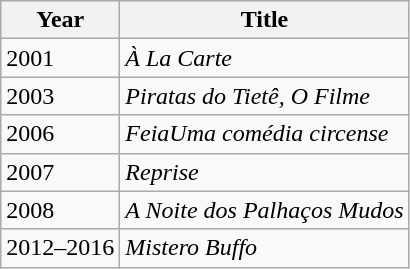<table class="wikitable">
<tr>
<th>Year</th>
<th>Title</th>
</tr>
<tr>
<td>2001</td>
<td><em>À La Carte</em></td>
</tr>
<tr>
<td>2003</td>
<td><em>Piratas do Tietê, O Filme</em></td>
</tr>
<tr>
<td>2006</td>
<td><em>Feia</em><em>Uma comédia circense</em></td>
</tr>
<tr>
<td>2007</td>
<td><em>Reprise</em></td>
</tr>
<tr>
<td>2008</td>
<td><em>A Noite dos Palhaços Mudos</em></td>
</tr>
<tr>
<td>2012–2016</td>
<td><em>Mistero Buffo</em></td>
</tr>
</table>
